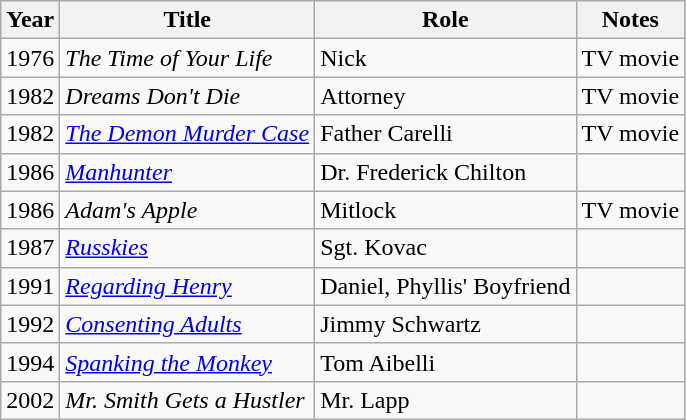<table class="wikitable">
<tr>
<th>Year</th>
<th>Title</th>
<th>Role</th>
<th>Notes</th>
</tr>
<tr>
<td>1976</td>
<td><em>The Time of Your Life</em></td>
<td>Nick</td>
<td>TV movie</td>
</tr>
<tr>
<td>1982</td>
<td><em>Dreams Don't Die</em></td>
<td>Attorney</td>
<td>TV movie</td>
</tr>
<tr>
<td>1982</td>
<td><em><a href='#'>The Demon Murder Case</a></em></td>
<td>Father Carelli</td>
<td>TV movie</td>
</tr>
<tr>
<td>1986</td>
<td><em><a href='#'>Manhunter</a></em></td>
<td>Dr. Frederick Chilton</td>
<td></td>
</tr>
<tr>
<td>1986</td>
<td><em>Adam's Apple</em></td>
<td>Mitlock</td>
<td>TV movie</td>
</tr>
<tr>
<td>1987</td>
<td><em><a href='#'>Russkies</a></em></td>
<td>Sgt. Kovac</td>
<td></td>
</tr>
<tr>
<td>1991</td>
<td><em><a href='#'>Regarding Henry</a></em></td>
<td>Daniel, Phyllis' Boyfriend</td>
<td></td>
</tr>
<tr>
<td>1992</td>
<td><em><a href='#'>Consenting Adults</a></em></td>
<td>Jimmy Schwartz</td>
<td></td>
</tr>
<tr>
<td>1994</td>
<td><em><a href='#'>Spanking the Monkey</a></em></td>
<td>Tom Aibelli</td>
<td></td>
</tr>
<tr>
<td>2002</td>
<td><em>Mr. Smith Gets a Hustler</em></td>
<td>Mr. Lapp</td>
<td></td>
</tr>
</table>
